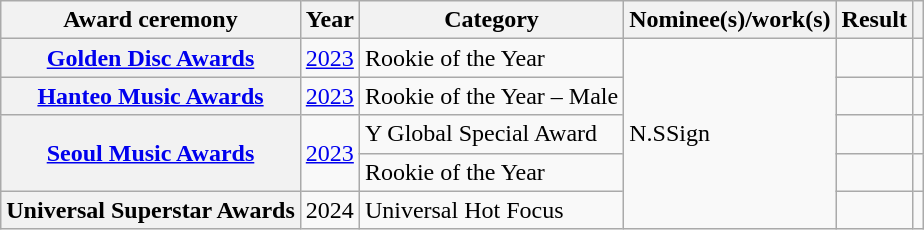<table class="wikitable sortable plainrowheaders">
<tr>
<th scope="col">Award ceremony</th>
<th scope="col">Year</th>
<th scope="col">Category</th>
<th scope="col">Nominee(s)/work(s)</th>
<th scope="col">Result</th>
<th scope="col" class="unsortable"></th>
</tr>
<tr>
<th scope="row"><a href='#'>Golden Disc Awards</a></th>
<td style="text-align:center"><a href='#'>2023</a></td>
<td>Rookie of the Year</td>
<td rowspan="5">N.SSign</td>
<td></td>
<td style="text-align:center"></td>
</tr>
<tr>
<th scope="row"><a href='#'>Hanteo Music Awards</a></th>
<td style="text-align:center"><a href='#'>2023</a></td>
<td>Rookie of the Year – Male</td>
<td></td>
<td style="text-align:center"></td>
</tr>
<tr>
<th scope="row" rowspan="2"><a href='#'>Seoul Music Awards</a></th>
<td rowspan="2" style="text-align:center"><a href='#'>2023</a></td>
<td>Y Global Special Award</td>
<td></td>
<td style="text-align:center"></td>
</tr>
<tr>
<td>Rookie of the Year</td>
<td></td>
<td style="text-align:center"></td>
</tr>
<tr>
<th scope="row">Universal Superstar Awards</th>
<td style="text-align:center">2024</td>
<td>Universal Hot Focus</td>
<td></td>
<td style="text-align:center"></td>
</tr>
</table>
